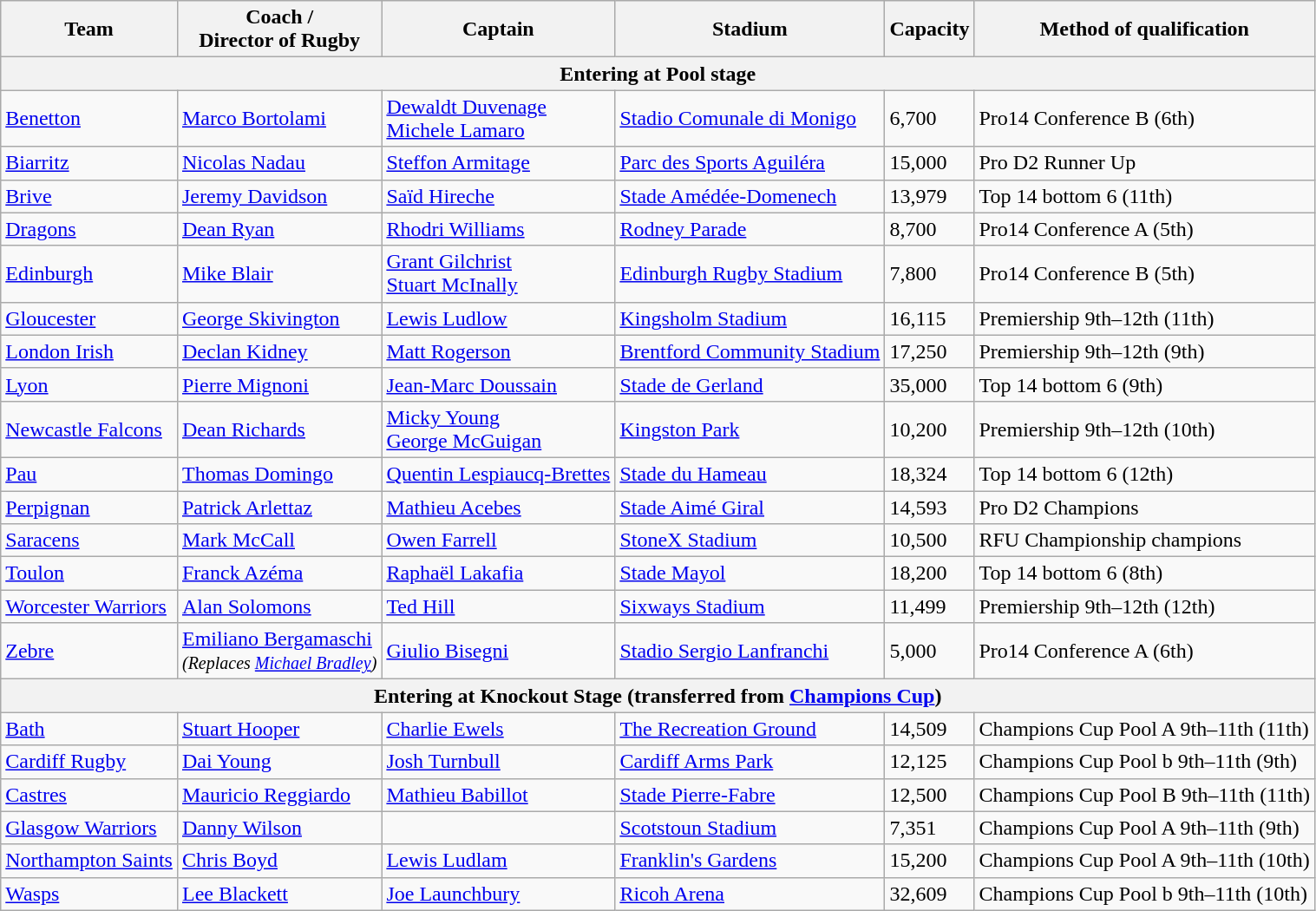<table class="wikitable sortable">
<tr>
<th>Team</th>
<th>Coach /<br>Director of Rugby</th>
<th>Captain</th>
<th>Stadium</th>
<th>Capacity</th>
<th>Method of qualification</th>
</tr>
<tr>
<th colspan=6>Entering at Pool stage</th>
</tr>
<tr>
<td> <a href='#'>Benetton</a></td>
<td> <a href='#'>Marco Bortolami</a></td>
<td> <a href='#'>Dewaldt Duvenage</a><br> <a href='#'>Michele Lamaro</a></td>
<td><a href='#'>Stadio Comunale di Monigo</a></td>
<td>6,700</td>
<td>Pro14 Conference B (6th)</td>
</tr>
<tr>
<td> <a href='#'>Biarritz</a></td>
<td> <a href='#'>Nicolas Nadau</a></td>
<td> <a href='#'>Steffon Armitage</a></td>
<td><a href='#'>Parc des Sports Aguiléra</a></td>
<td>15,000</td>
<td>Pro D2 Runner Up</td>
</tr>
<tr>
<td> <a href='#'>Brive</a></td>
<td> <a href='#'>Jeremy Davidson</a></td>
<td> <a href='#'>Saïd Hireche</a></td>
<td><a href='#'>Stade Amédée-Domenech</a></td>
<td>13,979</td>
<td>Top 14 bottom 6 (11th)</td>
</tr>
<tr>
<td> <a href='#'>Dragons</a></td>
<td> <a href='#'>Dean Ryan</a></td>
<td> <a href='#'>Rhodri Williams</a></td>
<td><a href='#'>Rodney Parade</a></td>
<td>8,700</td>
<td>Pro14 Conference A (5th)</td>
</tr>
<tr>
<td> <a href='#'>Edinburgh</a></td>
<td> <a href='#'>Mike Blair</a></td>
<td> <a href='#'>Grant Gilchrist</a><br> <a href='#'>Stuart McInally</a></td>
<td><a href='#'>Edinburgh Rugby Stadium</a></td>
<td>7,800</td>
<td>Pro14 Conference B (5th)</td>
</tr>
<tr>
<td> <a href='#'>Gloucester</a></td>
<td> <a href='#'>George Skivington</a></td>
<td> <a href='#'>Lewis Ludlow</a></td>
<td><a href='#'>Kingsholm Stadium</a></td>
<td>16,115</td>
<td>Premiership 9th–12th (11th)</td>
</tr>
<tr>
<td> <a href='#'>London Irish</a></td>
<td> <a href='#'>Declan Kidney</a></td>
<td> <a href='#'>Matt Rogerson</a></td>
<td><a href='#'>Brentford Community Stadium</a></td>
<td>17,250</td>
<td>Premiership 9th–12th (9th)</td>
</tr>
<tr>
<td> <a href='#'>Lyon</a></td>
<td> <a href='#'>Pierre Mignoni</a></td>
<td> <a href='#'>Jean-Marc Doussain</a></td>
<td><a href='#'>Stade de Gerland</a></td>
<td>35,000</td>
<td>Top 14 bottom 6 (9th)</td>
</tr>
<tr>
<td> <a href='#'>Newcastle Falcons</a></td>
<td> <a href='#'>Dean Richards</a></td>
<td> <a href='#'>Micky Young</a><br> <a href='#'>George McGuigan</a></td>
<td><a href='#'>Kingston Park</a></td>
<td>10,200</td>
<td>Premiership 9th–12th (10th)</td>
</tr>
<tr>
<td> <a href='#'>Pau</a></td>
<td> <a href='#'>Thomas Domingo</a></td>
<td> <a href='#'>Quentin Lespiaucq-Brettes</a></td>
<td><a href='#'>Stade du Hameau</a></td>
<td>18,324</td>
<td>Top 14 bottom 6 (12th)</td>
</tr>
<tr>
<td> <a href='#'>Perpignan</a></td>
<td> <a href='#'>Patrick Arlettaz</a></td>
<td> <a href='#'>Mathieu Acebes</a></td>
<td><a href='#'>Stade Aimé Giral</a></td>
<td>14,593</td>
<td>Pro D2 Champions</td>
</tr>
<tr>
<td> <a href='#'>Saracens</a></td>
<td> <a href='#'>Mark McCall</a></td>
<td> <a href='#'>Owen Farrell</a></td>
<td><a href='#'>StoneX Stadium</a></td>
<td>10,500</td>
<td>RFU Championship champions</td>
</tr>
<tr>
<td> <a href='#'>Toulon</a></td>
<td> <a href='#'>Franck Azéma</a></td>
<td> <a href='#'>Raphaël Lakafia</a></td>
<td><a href='#'>Stade Mayol</a></td>
<td>18,200</td>
<td>Top 14 bottom 6 (8th)</td>
</tr>
<tr>
<td> <a href='#'>Worcester Warriors</a></td>
<td> <a href='#'>Alan Solomons</a></td>
<td> <a href='#'>Ted Hill</a></td>
<td><a href='#'>Sixways Stadium</a></td>
<td>11,499</td>
<td>Premiership 9th–12th (12th)</td>
</tr>
<tr>
<td> <a href='#'>Zebre</a></td>
<td> <a href='#'>Emiliano Bergamaschi</a><br><small><em>(Replaces  <a href='#'>Michael Bradley</a>)</em></small></td>
<td> <a href='#'>Giulio Bisegni</a></td>
<td><a href='#'>Stadio Sergio Lanfranchi</a></td>
<td>5,000</td>
<td>Pro14 Conference A (6th)</td>
</tr>
<tr>
<th colspan=6>Entering at Knockout Stage (transferred from <a href='#'>Champions Cup</a>)</th>
</tr>
<tr>
<td> <a href='#'>Bath</a></td>
<td> <a href='#'>Stuart Hooper</a></td>
<td> <a href='#'>Charlie Ewels</a></td>
<td><a href='#'>The Recreation Ground</a></td>
<td>14,509</td>
<td>Champions Cup Pool A 9th–11th (11th)</td>
</tr>
<tr>
<td> <a href='#'>Cardiff Rugby</a></td>
<td> <a href='#'>Dai Young</a></td>
<td> <a href='#'>Josh Turnbull</a></td>
<td><a href='#'>Cardiff Arms Park</a></td>
<td>12,125</td>
<td>Champions Cup Pool b 9th–11th (9th)</td>
</tr>
<tr>
<td> <a href='#'>Castres</a></td>
<td> <a href='#'>Mauricio Reggiardo</a></td>
<td> <a href='#'>Mathieu Babillot</a></td>
<td><a href='#'>Stade Pierre-Fabre</a></td>
<td>12,500</td>
<td>Champions Cup Pool B 9th–11th (11th)</td>
</tr>
<tr>
<td> <a href='#'>Glasgow Warriors</a></td>
<td> <a href='#'>Danny Wilson</a></td>
<td></td>
<td><a href='#'>Scotstoun Stadium</a></td>
<td>7,351</td>
<td>Champions Cup Pool A 9th–11th (9th)</td>
</tr>
<tr>
<td> <a href='#'>Northampton Saints</a></td>
<td> <a href='#'>Chris Boyd</a></td>
<td> <a href='#'>Lewis Ludlam</a></td>
<td><a href='#'>Franklin's Gardens</a></td>
<td>15,200</td>
<td>Champions Cup Pool A 9th–11th (10th)</td>
</tr>
<tr>
<td> <a href='#'>Wasps</a></td>
<td> <a href='#'>Lee Blackett</a></td>
<td> <a href='#'>Joe Launchbury</a></td>
<td><a href='#'>Ricoh Arena</a></td>
<td>32,609</td>
<td>Champions Cup Pool b 9th–11th (10th)</td>
</tr>
</table>
